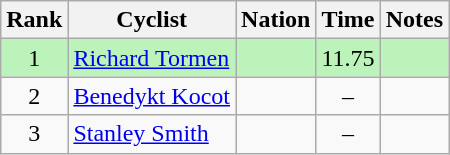<table class="wikitable sortable" style="text-align:center">
<tr>
<th>Rank</th>
<th>Cyclist</th>
<th>Nation</th>
<th>Time</th>
<th>Notes</th>
</tr>
<tr bgcolor=bbf3bb>
<td>1</td>
<td align=left data-sort-value="Tormen, Richard"><a href='#'>Richard Tormen</a></td>
<td align=left></td>
<td>11.75</td>
<td></td>
</tr>
<tr>
<td>2</td>
<td align=left data-sort-value="Kocot, Benedykt"><a href='#'>Benedykt Kocot</a></td>
<td align=left></td>
<td>–</td>
<td></td>
</tr>
<tr>
<td>3</td>
<td align=left data-sort-value="Smith, Stanley"><a href='#'>Stanley Smith</a></td>
<td align=left></td>
<td>–</td>
<td></td>
</tr>
</table>
